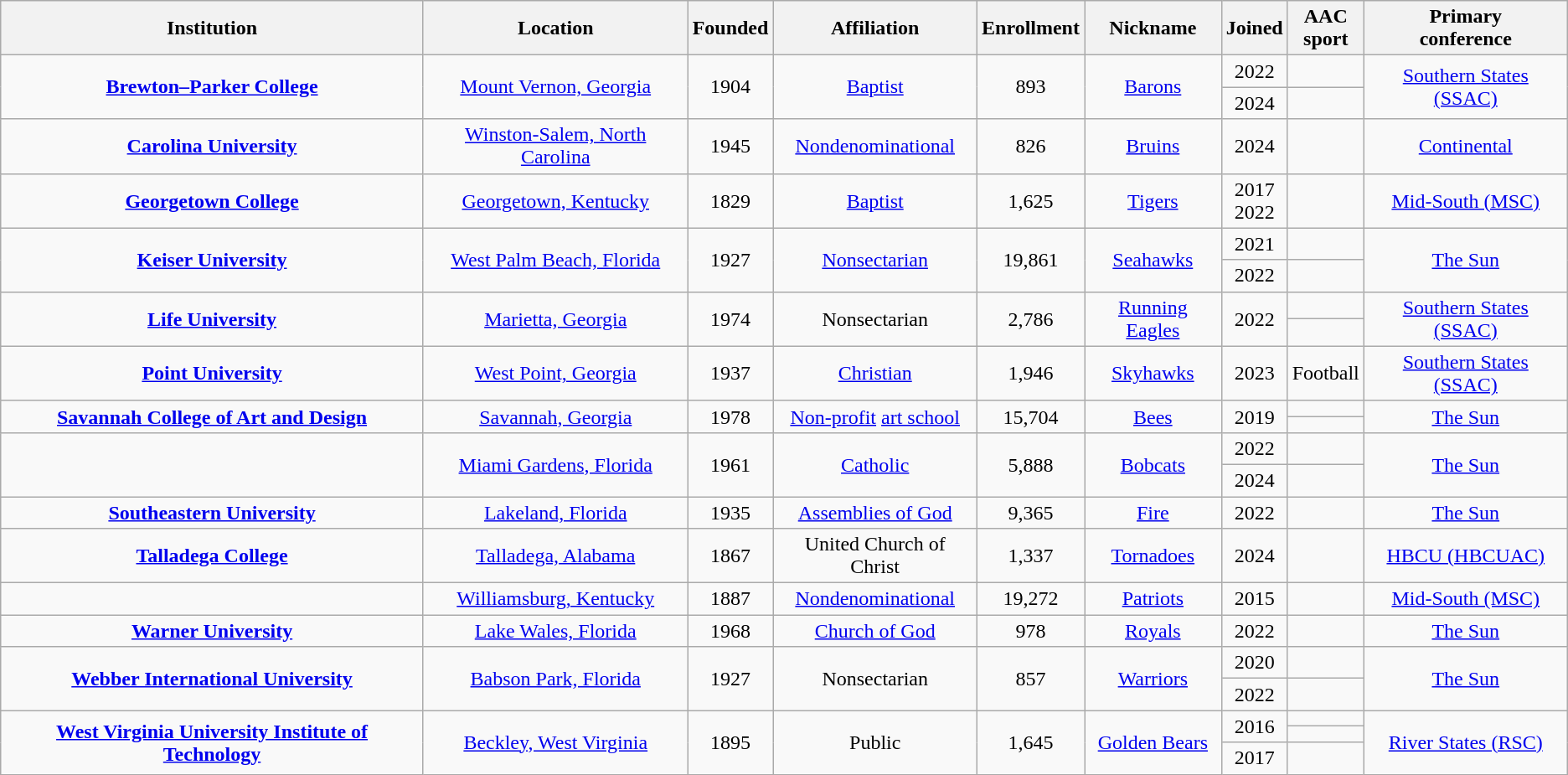<table class="wikitable sortable" style="text-align:center">
<tr>
<th>Institution</th>
<th>Location</th>
<th>Founded</th>
<th>Affiliation</th>
<th>Enrollment</th>
<th>Nickname</th>
<th>Joined</th>
<th>AAC<br>sport</th>
<th>Primary<br>conference</th>
</tr>
<tr>
<td rowspan=2><strong><a href='#'>Brewton–Parker College</a></strong></td>
<td rowspan=2><a href='#'>Mount Vernon, Georgia</a></td>
<td rowspan=2>1904</td>
<td rowspan=2><a href='#'>Baptist</a></td>
<td rowspan=2>893</td>
<td rowspan=2><a href='#'>Barons</a></td>
<td>2022</td>
<td></td>
<td rowspan=2><a href='#'>Southern States (SSAC)</a></td>
</tr>
<tr>
<td>2024</td>
<td></td>
</tr>
<tr>
<td><strong><a href='#'>Carolina University</a></strong></td>
<td><a href='#'>Winston-Salem, North Carolina</a></td>
<td>1945</td>
<td><a href='#'>Nondenominational</a></td>
<td>826</td>
<td><a href='#'>Bruins</a></td>
<td>2024</td>
<td></td>
<td><a href='#'>Continental</a></td>
</tr>
<tr>
<td><strong><a href='#'>Georgetown College</a></strong></td>
<td><a href='#'>Georgetown, Kentucky</a></td>
<td>1829</td>
<td><a href='#'>Baptist</a></td>
<td>1,625</td>
<td><a href='#'>Tigers</a></td>
<td>2017<br>2022</td>
<td></td>
<td><a href='#'>Mid-South (MSC)</a></td>
</tr>
<tr>
<td rowspan=2><strong><a href='#'>Keiser University</a></strong></td>
<td rowspan=2><a href='#'>West Palm Beach, Florida</a></td>
<td rowspan=2>1927</td>
<td rowspan=2><a href='#'>Nonsectarian</a></td>
<td rowspan=2>19,861</td>
<td rowspan=2><a href='#'>Seahawks</a></td>
<td>2021</td>
<td></td>
<td rowspan=2><a href='#'>The Sun</a></td>
</tr>
<tr>
<td>2022</td>
<td></td>
</tr>
<tr>
<td rowspan=2><strong><a href='#'>Life University</a></strong></td>
<td rowspan=2><a href='#'>Marietta, Georgia</a></td>
<td rowspan=2>1974</td>
<td rowspan=2>Nonsectarian</td>
<td rowspan=2>2,786</td>
<td rowspan=2><a href='#'>Running Eagles</a></td>
<td rowspan=2>2022</td>
<td></td>
<td rowspan=2><a href='#'>Southern States (SSAC)</a></td>
</tr>
<tr>
<td></td>
</tr>
<tr>
<td><strong><a href='#'>Point University</a></strong></td>
<td><a href='#'>West Point, Georgia</a></td>
<td>1937</td>
<td><a href='#'>Christian</a></td>
<td>1,946</td>
<td><a href='#'>Skyhawks</a></td>
<td>2023</td>
<td>Football</td>
<td><a href='#'>Southern States (SSAC)</a></td>
</tr>
<tr>
<td rowspan=2><strong><a href='#'>Savannah College of Art and Design</a></strong></td>
<td rowspan=2><a href='#'>Savannah, Georgia</a></td>
<td rowspan=2>1978</td>
<td rowspan=2><a href='#'>Non-profit</a> <a href='#'>art school</a></td>
<td rowspan=2>15,704</td>
<td rowspan=2><a href='#'>Bees</a></td>
<td rowspan=2>2019</td>
<td></td>
<td rowspan=2><a href='#'>The Sun</a></td>
</tr>
<tr>
<td></td>
</tr>
<tr>
<td rowspan=2></td>
<td rowspan=2><a href='#'>Miami Gardens, Florida</a></td>
<td rowspan=2>1961</td>
<td rowspan=2><a href='#'>Catholic</a><br></td>
<td rowspan=2>5,888</td>
<td rowspan=2><a href='#'>Bobcats</a></td>
<td>2022</td>
<td></td>
<td rowspan=2><a href='#'>The Sun</a></td>
</tr>
<tr>
<td>2024</td>
<td></td>
</tr>
<tr>
<td><strong><a href='#'>Southeastern University</a></strong></td>
<td><a href='#'>Lakeland, Florida</a></td>
<td>1935</td>
<td><a href='#'>Assemblies of God</a></td>
<td>9,365</td>
<td><a href='#'>Fire</a></td>
<td>2022</td>
<td></td>
<td><a href='#'>The Sun</a></td>
</tr>
<tr>
<td><strong><a href='#'>Talladega College</a></strong></td>
<td><a href='#'>Talladega, Alabama</a></td>
<td>1867</td>
<td>United Church of Christ</td>
<td>1,337</td>
<td><a href='#'>Tornadoes</a></td>
<td>2024</td>
<td></td>
<td><a href='#'>HBCU (HBCUAC)</a></td>
</tr>
<tr>
<td></td>
<td><a href='#'>Williamsburg, Kentucky</a></td>
<td>1887</td>
<td><a href='#'>Nondenominational</a></td>
<td>19,272</td>
<td><a href='#'>Patriots</a></td>
<td>2015</td>
<td></td>
<td><a href='#'>Mid-South (MSC)</a></td>
</tr>
<tr>
<td><strong><a href='#'>Warner University</a></strong></td>
<td><a href='#'>Lake Wales, Florida</a></td>
<td>1968</td>
<td><a href='#'>Church of God</a></td>
<td>978</td>
<td><a href='#'>Royals</a></td>
<td>2022</td>
<td></td>
<td><a href='#'>The Sun</a></td>
</tr>
<tr>
<td rowspan=2><strong><a href='#'>Webber International University</a></strong></td>
<td rowspan=2><a href='#'>Babson Park, Florida</a></td>
<td rowspan=2>1927</td>
<td rowspan=2>Nonsectarian</td>
<td rowspan=2>857</td>
<td rowspan=2><a href='#'>Warriors</a></td>
<td>2020</td>
<td></td>
<td rowspan=2><a href='#'>The Sun</a></td>
</tr>
<tr>
<td>2022</td>
<td></td>
</tr>
<tr>
<td rowspan=3><strong><a href='#'>West Virginia University Institute of Technology</a></strong></td>
<td rowspan=3><a href='#'>Beckley, West Virginia</a></td>
<td rowspan=3>1895</td>
<td rowspan=3>Public</td>
<td rowspan=3>1,645</td>
<td rowspan=3><a href='#'>Golden Bears</a></td>
<td rowspan=2>2016</td>
<td></td>
<td rowspan=3><a href='#'>River States (RSC)</a></td>
</tr>
<tr>
<td></td>
</tr>
<tr>
<td>2017</td>
<td></td>
</tr>
</table>
